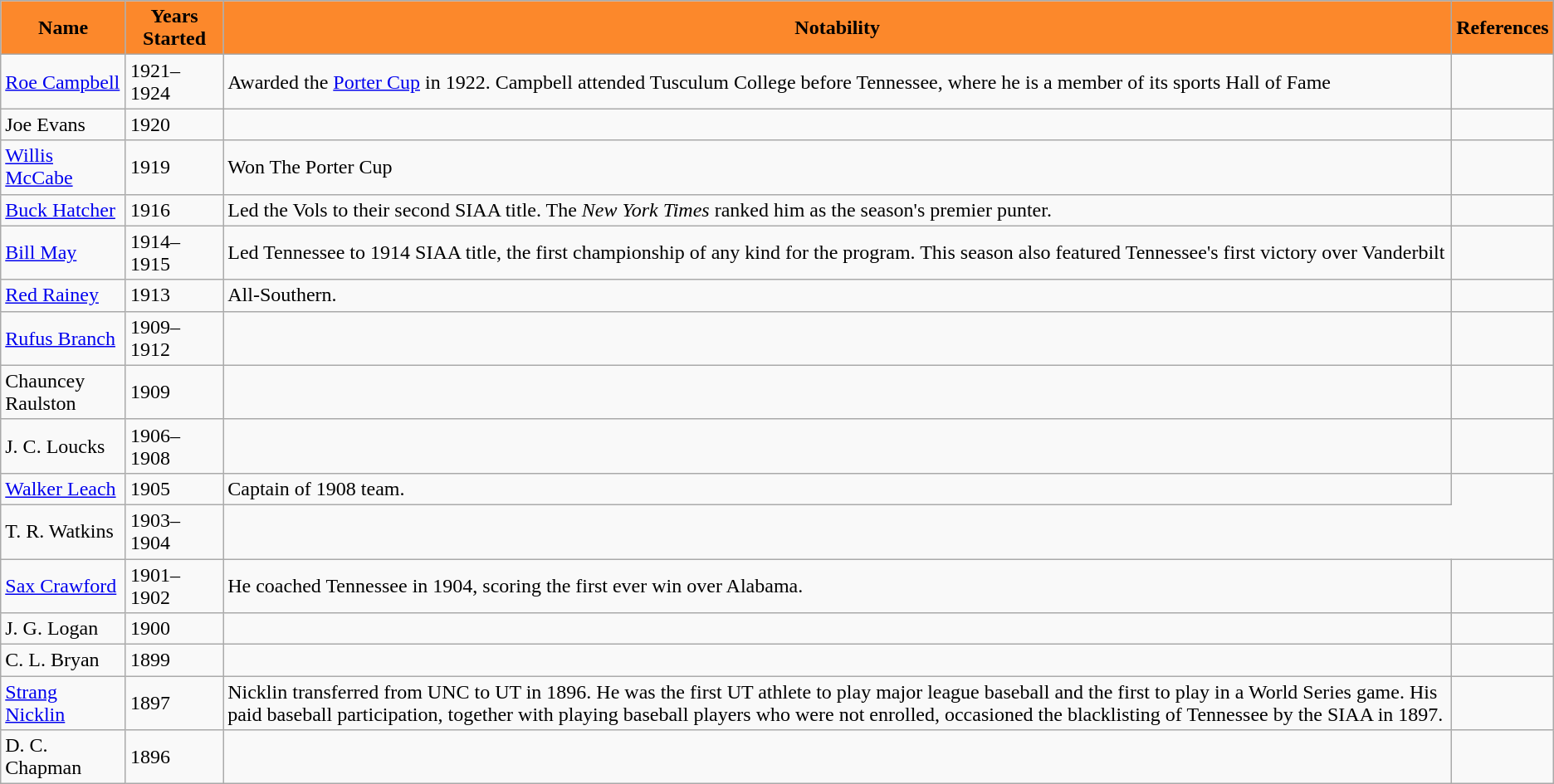<table class="wikitable sortable" style="text-align:left;">
<tr>
<th style="background:#FC882B;"><span>Name</span></th>
<th style="background:#FC882B;"><span>Years Started</span></th>
<th style="background:#FC882B;"><span>Notability</span></th>
<th style="background:#FC882B;"><span>References</span></th>
</tr>
<tr>
<td><a href='#'>Roe Campbell</a></td>
<td>1921–1924</td>
<td>Awarded the <a href='#'>Porter Cup</a> in 1922.  Campbell attended Tusculum College before Tennessee, where he is a member of its sports Hall of Fame</td>
<td></td>
</tr>
<tr>
<td>Joe Evans</td>
<td>1920</td>
<td></td>
<td></td>
</tr>
<tr>
<td><a href='#'>Willis McCabe</a></td>
<td>1919</td>
<td>Won The Porter Cup</td>
<td></td>
</tr>
<tr>
<td><a href='#'>Buck Hatcher</a></td>
<td>1916</td>
<td>Led the Vols to their second SIAA title. The <em>New York Times</em> ranked him as the season's premier punter.</td>
<td></td>
</tr>
<tr>
<td><a href='#'>Bill May</a></td>
<td>1914–1915</td>
<td>Led Tennessee to 1914 SIAA title, the first championship of any kind for the program. This season also featured Tennessee's first victory over Vanderbilt</td>
<td></td>
</tr>
<tr>
<td><a href='#'>Red Rainey</a></td>
<td>1913</td>
<td>All-Southern.</td>
<td></td>
</tr>
<tr>
<td><a href='#'>Rufus Branch</a></td>
<td>1909–1912</td>
<td></td>
<td></td>
</tr>
<tr>
<td>Chauncey Raulston</td>
<td>1909</td>
<td></td>
<td></td>
</tr>
<tr>
<td>J. C. Loucks</td>
<td>1906–1908</td>
<td></td>
<td></td>
</tr>
<tr>
<td><a href='#'>Walker Leach</a></td>
<td>1905</td>
<td>Captain of 1908 team.</td>
</tr>
<tr>
<td>T. R. Watkins</td>
<td>1903–1904</td>
</tr>
<tr>
<td><a href='#'>Sax Crawford</a></td>
<td>1901–1902</td>
<td>He coached Tennessee in 1904, scoring the first ever win over Alabama.</td>
<td></td>
</tr>
<tr>
<td>J. G. Logan</td>
<td>1900</td>
<td></td>
<td></td>
</tr>
<tr>
<td>C. L. Bryan</td>
<td>1899</td>
<td></td>
<td></td>
</tr>
<tr>
<td><a href='#'>Strang Nicklin</a></td>
<td>1897</td>
<td>Nicklin transferred from UNC to UT in 1896. He was the first UT athlete to play major league baseball and the first to play in a World Series game.  His paid baseball participation, together with playing baseball players who were not enrolled, occasioned the blacklisting of Tennessee by the SIAA in 1897.</td>
<td></td>
</tr>
<tr>
<td>D. C. Chapman</td>
<td>1896</td>
<td></td>
<td></td>
</tr>
</table>
